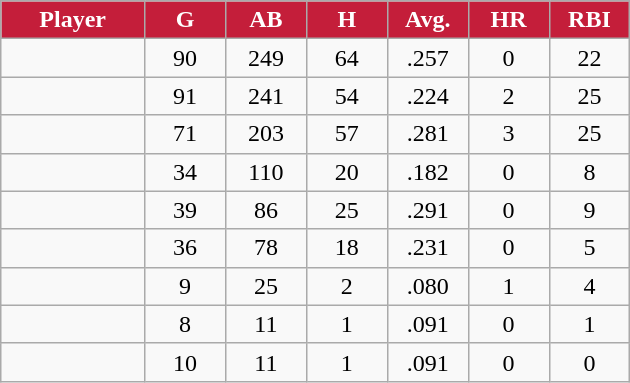<table class="wikitable sortable">
<tr>
<th style="background:#c41e3a;color:white;" width="16%">Player</th>
<th style="background:#c41e3a;color:white;" width="9%">G</th>
<th style="background:#c41e3a;color:white;" width="9%">AB</th>
<th style="background:#c41e3a;color:white;" width="9%">H</th>
<th style="background:#c41e3a;color:white;" width="9%">Avg.</th>
<th style="background:#c41e3a;color:white;" width="9%">HR</th>
<th style="background:#c41e3a;color:white;" width="9%">RBI</th>
</tr>
<tr align="center">
<td></td>
<td>90</td>
<td>249</td>
<td>64</td>
<td>.257</td>
<td>0</td>
<td>22</td>
</tr>
<tr align=center>
<td></td>
<td>91</td>
<td>241</td>
<td>54</td>
<td>.224</td>
<td>2</td>
<td>25</td>
</tr>
<tr align="center">
<td></td>
<td>71</td>
<td>203</td>
<td>57</td>
<td>.281</td>
<td>3</td>
<td>25</td>
</tr>
<tr align="center">
<td></td>
<td>34</td>
<td>110</td>
<td>20</td>
<td>.182</td>
<td>0</td>
<td>8</td>
</tr>
<tr align="center">
<td></td>
<td>39</td>
<td>86</td>
<td>25</td>
<td>.291</td>
<td>0</td>
<td>9</td>
</tr>
<tr align="center">
<td></td>
<td>36</td>
<td>78</td>
<td>18</td>
<td>.231</td>
<td>0</td>
<td>5</td>
</tr>
<tr align="center">
<td></td>
<td>9</td>
<td>25</td>
<td>2</td>
<td>.080</td>
<td>1</td>
<td>4</td>
</tr>
<tr align="center">
<td></td>
<td>8</td>
<td>11</td>
<td>1</td>
<td>.091</td>
<td>0</td>
<td>1</td>
</tr>
<tr align="center">
<td></td>
<td>10</td>
<td>11</td>
<td>1</td>
<td>.091</td>
<td>0</td>
<td>0</td>
</tr>
</table>
